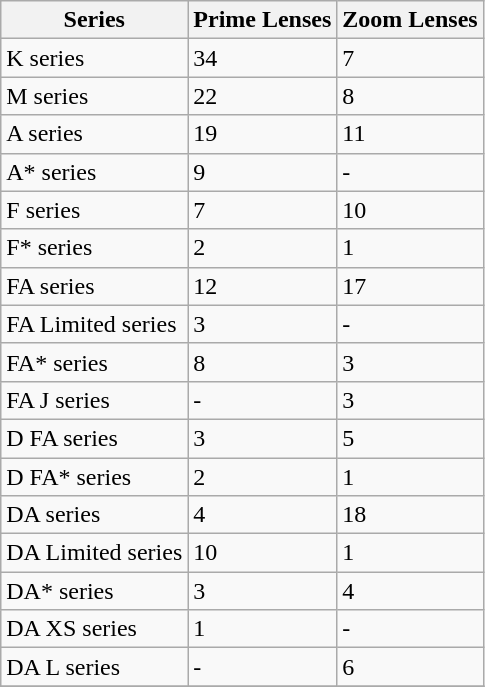<table class="wikitable" border="1">
<tr>
<th>Series</th>
<th>Prime Lenses</th>
<th>Zoom Lenses</th>
</tr>
<tr>
<td>K series</td>
<td>34</td>
<td>7</td>
</tr>
<tr>
<td>M series</td>
<td>22</td>
<td>8</td>
</tr>
<tr>
<td>A series</td>
<td>19</td>
<td>11</td>
</tr>
<tr>
<td>A* series</td>
<td>9</td>
<td>-</td>
</tr>
<tr>
<td>F series</td>
<td>7</td>
<td>10</td>
</tr>
<tr>
<td>F* series</td>
<td>2</td>
<td>1</td>
</tr>
<tr>
<td>FA series</td>
<td>12</td>
<td>17</td>
</tr>
<tr>
<td>FA Limited series</td>
<td>3</td>
<td>-</td>
</tr>
<tr>
<td>FA* series</td>
<td>8</td>
<td>3</td>
</tr>
<tr>
<td>FA J series</td>
<td>-</td>
<td>3</td>
</tr>
<tr>
<td>D FA series</td>
<td>3</td>
<td>5</td>
</tr>
<tr>
<td>D FA* series</td>
<td>2</td>
<td>1</td>
</tr>
<tr>
<td>DA series</td>
<td>4</td>
<td>18</td>
</tr>
<tr>
<td>DA Limited series</td>
<td>10</td>
<td>1</td>
</tr>
<tr>
<td>DA* series</td>
<td>3</td>
<td>4</td>
</tr>
<tr>
<td>DA XS series</td>
<td>1</td>
<td>-</td>
</tr>
<tr>
<td>DA L series</td>
<td>-</td>
<td>6</td>
</tr>
<tr>
</tr>
</table>
